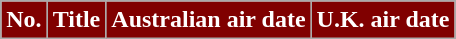<table class="wikitable">
<tr>
<th scope="col" style="background-color: #800000; color: #ffffff;">No.</th>
<th scope="col" style="background-color: #800000; color: #ffffff;">Title</th>
<th scope="col" style="background-color: #800000; color: #ffffff;">Australian air date</th>
<th scope="col" style="background-color: #800000; color: #ffffff;">U.K. air date<br>











</th>
</tr>
</table>
